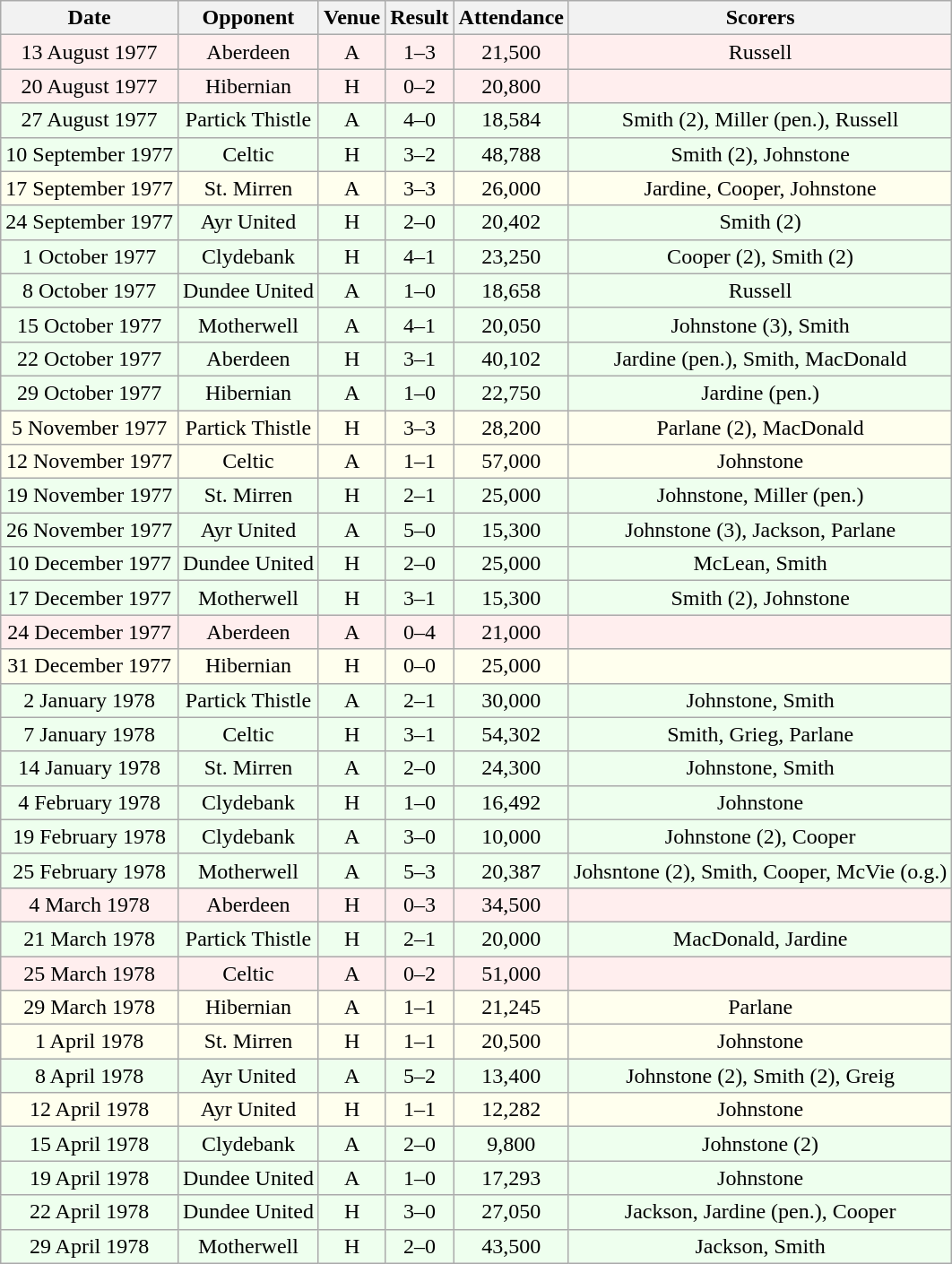<table class="wikitable sortable" style="font-size:100%; text-align:center">
<tr>
<th>Date</th>
<th>Opponent</th>
<th>Venue</th>
<th>Result</th>
<th>Attendance</th>
<th>Scorers</th>
</tr>
<tr bgcolor = "#FFEEEE">
<td>13 August 1977</td>
<td>Aberdeen</td>
<td>A</td>
<td>1–3</td>
<td>21,500</td>
<td>Russell</td>
</tr>
<tr bgcolor = "#FFEEEE">
<td>20 August 1977</td>
<td>Hibernian</td>
<td>H</td>
<td>0–2</td>
<td>20,800</td>
<td></td>
</tr>
<tr bgcolor = "#EEFFEE">
<td>27 August 1977</td>
<td>Partick Thistle</td>
<td>A</td>
<td>4–0</td>
<td>18,584</td>
<td>Smith (2), Miller (pen.), Russell</td>
</tr>
<tr bgcolor = "#EEFFEE">
<td>10 September 1977</td>
<td>Celtic</td>
<td>H</td>
<td>3–2</td>
<td>48,788</td>
<td>Smith (2), Johnstone</td>
</tr>
<tr bgcolor = "#FFFFEE">
<td>17 September 1977</td>
<td>St. Mirren</td>
<td>A</td>
<td>3–3</td>
<td>26,000</td>
<td>Jardine, Cooper, Johnstone</td>
</tr>
<tr bgcolor = "#EEFFEE">
<td>24 September 1977</td>
<td>Ayr United</td>
<td>H</td>
<td>2–0</td>
<td>20,402</td>
<td>Smith (2)</td>
</tr>
<tr bgcolor = "#EEFFEE">
<td>1 October 1977</td>
<td>Clydebank</td>
<td>H</td>
<td>4–1</td>
<td>23,250</td>
<td>Cooper (2), Smith (2)</td>
</tr>
<tr bgcolor = "#EEFFEE">
<td>8 October 1977</td>
<td>Dundee United</td>
<td>A</td>
<td>1–0</td>
<td>18,658</td>
<td>Russell</td>
</tr>
<tr bgcolor = "#EEFFEE">
<td>15 October 1977</td>
<td>Motherwell</td>
<td>A</td>
<td>4–1</td>
<td>20,050</td>
<td>Johnstone (3), Smith</td>
</tr>
<tr bgcolor = "#EEFFEE">
<td>22 October 1977</td>
<td>Aberdeen</td>
<td>H</td>
<td>3–1</td>
<td>40,102</td>
<td>Jardine (pen.), Smith, MacDonald</td>
</tr>
<tr bgcolor = "#EEFFEE">
<td>29 October 1977</td>
<td>Hibernian</td>
<td>A</td>
<td>1–0</td>
<td>22,750</td>
<td>Jardine (pen.)</td>
</tr>
<tr bgcolor = "#FFFFEE">
<td>5 November 1977</td>
<td>Partick Thistle</td>
<td>H</td>
<td>3–3</td>
<td>28,200</td>
<td>Parlane (2), MacDonald</td>
</tr>
<tr bgcolor = "#FFFFEE">
<td>12 November 1977</td>
<td>Celtic</td>
<td>A</td>
<td>1–1</td>
<td>57,000</td>
<td>Johnstone</td>
</tr>
<tr bgcolor = "#EEFFEE">
<td>19 November 1977</td>
<td>St. Mirren</td>
<td>H</td>
<td>2–1</td>
<td>25,000</td>
<td>Johnstone, Miller (pen.)</td>
</tr>
<tr bgcolor = "#EEFFEE">
<td>26 November 1977</td>
<td>Ayr United</td>
<td>A</td>
<td>5–0</td>
<td>15,300</td>
<td>Johnstone (3), Jackson, Parlane</td>
</tr>
<tr bgcolor = "#EEFFEE">
<td>10 December 1977</td>
<td>Dundee United</td>
<td>H</td>
<td>2–0</td>
<td>25,000</td>
<td>McLean, Smith</td>
</tr>
<tr bgcolor = "#EEFFEE">
<td>17 December 1977</td>
<td>Motherwell</td>
<td>H</td>
<td>3–1</td>
<td>15,300</td>
<td>Smith (2), Johnstone</td>
</tr>
<tr bgcolor = "#FFEEEE">
<td>24 December 1977</td>
<td>Aberdeen</td>
<td>A</td>
<td>0–4</td>
<td>21,000</td>
<td></td>
</tr>
<tr bgcolor = "#FFFFEE">
<td>31 December 1977</td>
<td>Hibernian</td>
<td>H</td>
<td>0–0</td>
<td>25,000</td>
<td></td>
</tr>
<tr bgcolor = "#EEFFEE">
<td>2 January 1978</td>
<td>Partick Thistle</td>
<td>A</td>
<td>2–1</td>
<td>30,000</td>
<td>Johnstone, Smith</td>
</tr>
<tr bgcolor = "#EEFFEE">
<td>7 January 1978</td>
<td>Celtic</td>
<td>H</td>
<td>3–1</td>
<td>54,302</td>
<td>Smith, Grieg, Parlane</td>
</tr>
<tr bgcolor = "#EEFFEE">
<td>14 January 1978</td>
<td>St. Mirren</td>
<td>A</td>
<td>2–0</td>
<td>24,300</td>
<td>Johnstone, Smith</td>
</tr>
<tr bgcolor = "#EEFFEE">
<td>4 February 1978</td>
<td>Clydebank</td>
<td>H</td>
<td>1–0</td>
<td>16,492</td>
<td>Johnstone</td>
</tr>
<tr bgcolor = "#EEFFEE">
<td>19 February 1978</td>
<td>Clydebank</td>
<td>A</td>
<td>3–0</td>
<td>10,000</td>
<td>Johnstone (2), Cooper</td>
</tr>
<tr bgcolor = "#EEFFEE">
<td>25 February 1978</td>
<td>Motherwell</td>
<td>A</td>
<td>5–3</td>
<td>20,387</td>
<td>Johsntone (2), Smith, Cooper, McVie (o.g.)</td>
</tr>
<tr bgcolor = "#FFEEEE">
<td>4 March 1978</td>
<td>Aberdeen</td>
<td>H</td>
<td>0–3</td>
<td>34,500</td>
<td></td>
</tr>
<tr bgcolor = "#EEFFEE">
<td>21 March 1978</td>
<td>Partick Thistle</td>
<td>H</td>
<td>2–1</td>
<td>20,000</td>
<td>MacDonald, Jardine</td>
</tr>
<tr bgcolor = "#FFEEEE">
<td>25 March 1978</td>
<td>Celtic</td>
<td>A</td>
<td>0–2</td>
<td>51,000</td>
<td></td>
</tr>
<tr bgcolor = "#FFFFEE">
<td>29 March 1978</td>
<td>Hibernian</td>
<td>A</td>
<td>1–1</td>
<td>21,245</td>
<td>Parlane</td>
</tr>
<tr bgcolor = "#FFFFEE">
<td>1 April 1978</td>
<td>St. Mirren</td>
<td>H</td>
<td>1–1</td>
<td>20,500</td>
<td>Johnstone</td>
</tr>
<tr bgcolor = "#EEFFEE">
<td>8 April 1978</td>
<td>Ayr United</td>
<td>A</td>
<td>5–2</td>
<td>13,400</td>
<td>Johnstone (2), Smith (2), Greig</td>
</tr>
<tr bgcolor = "#FFFFEE">
<td>12 April 1978</td>
<td>Ayr United</td>
<td>H</td>
<td>1–1</td>
<td>12,282</td>
<td>Johnstone</td>
</tr>
<tr bgcolor = "#EEFFEE">
<td>15 April 1978</td>
<td>Clydebank</td>
<td>A</td>
<td>2–0</td>
<td>9,800</td>
<td>Johnstone (2)</td>
</tr>
<tr bgcolor = "#EEFFEE">
<td>19 April 1978</td>
<td>Dundee United</td>
<td>A</td>
<td>1–0</td>
<td>17,293</td>
<td>Johnstone</td>
</tr>
<tr bgcolor = "#EEFFEE">
<td>22 April 1978</td>
<td>Dundee United</td>
<td>H</td>
<td>3–0</td>
<td>27,050</td>
<td>Jackson, Jardine (pen.), Cooper</td>
</tr>
<tr bgcolor = "#EEFFEE">
<td>29 April 1978</td>
<td>Motherwell</td>
<td>H</td>
<td>2–0</td>
<td>43,500</td>
<td>Jackson, Smith</td>
</tr>
</table>
